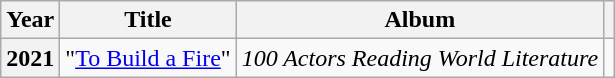<table class="wikitable plainrowheaders">
<tr>
<th scope="col">Year</th>
<th scope="col">Title</th>
<th scope="col">Album</th>
<th scope="col" class="unsortable"></th>
</tr>
<tr>
<th scope="row">2021</th>
<td>"<a href='#'>To Build a Fire</a>"</td>
<td><em>100 Actors Reading World Literature</em></td>
<td style="text-align:center"></td>
</tr>
</table>
